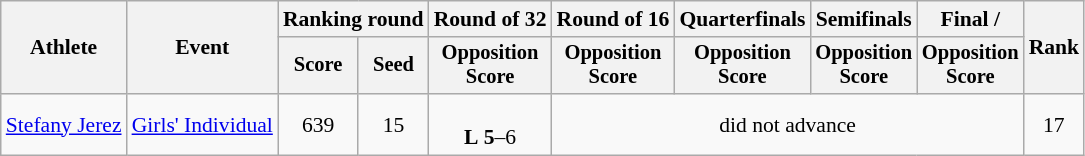<table class="wikitable" style="font-size:90%;">
<tr>
<th rowspan="2">Athlete</th>
<th rowspan="2">Event</th>
<th colspan="2">Ranking round</th>
<th>Round of 32</th>
<th>Round of 16</th>
<th>Quarterfinals</th>
<th>Semifinals</th>
<th>Final / </th>
<th rowspan=2>Rank</th>
</tr>
<tr style="font-size:95%">
<th>Score</th>
<th>Seed</th>
<th>Opposition<br>Score</th>
<th>Opposition<br>Score</th>
<th>Opposition<br>Score</th>
<th>Opposition<br>Score</th>
<th>Opposition<br>Score</th>
</tr>
<tr align=center>
<td align=left><a href='#'>Stefany Jerez</a></td>
<td><a href='#'>Girls' Individual</a></td>
<td>639</td>
<td>15</td>
<td><br><strong>L</strong> <strong>5</strong>–6</td>
<td colspan=4>did not advance</td>
<td>17</td>
</tr>
</table>
